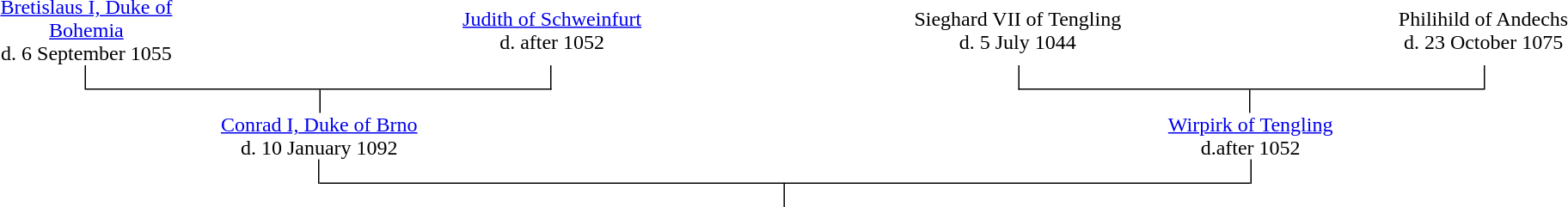<table width="100%" style="text-align:center; vertical-align:middle;" cellspacing="0" cellpadding="0">
<tr>
<td colspan="2"><a href='#'>Bretislaus I, Duke of Bohemia</a><br>d.  6 September 1055</td>
<td colspan="2"> </td>
<td colspan="2"><a href='#'>Judith of Schweinfurt</a><br>d. after 1052</td>
<td colspan="2"> </td>
<td colspan="2">Sieghard VII of Tengling<br>d. 5 July 1044</td>
<td colspan="2"> </td>
<td colspan="2">Philihild of Andechs<br>d. 23 October 1075</td>
</tr>
<tr>
<td style="border-right:1px black solid;"> </td>
<td colspan="4" style="border-bottom:1px black solid; border-right:1px black solid;"> </td>
<td colspan="4" style=""> </td>
<td colspan="4" style="border-bottom:1px black solid; border-left:1px black solid;"> </td>
<td style="border-left:1px black solid;"> </td>
</tr>
<tr>
<td colspan="3"> </td>
<td colspan="8" style="border-left:1px black solid; border-right:1px black solid;"> </td>
<td colspan="3"> </td>
</tr>
<tr>
<td colspan="2"> </td>
<td colspan="2"><a href='#'>Conrad I, Duke of Brno</a><br>d. 10 January 1092</td>
<td colspan="6"> </td>
<td colspan="2"><a href='#'>Wirpirk of Tengling</a><br>d.after 1052</td>
<td colspan="2"> </td>
</tr>
<tr>
<td colspan="3" style="border-right:1px black solid;"> </td>
<td colspan="8" style="border-bottom:1px black solid;"> </td>
<td colspan="3" style="border-left:1px black solid;"> </td>
</tr>
<tr>
<td colspan="7" style="border-right:1px black solid;"> </td>
<td colspan="7"> </td>
</tr>
<tr>
<td width="7.14%"></td>
<td width="7.14%"></td>
<td width="7.14%"></td>
<td width="7.14%"></td>
<td width="7.14%"></td>
<td width="7.14%"></td>
<td width="7.14%"></td>
<td width="7.14%"></td>
<td width="7.14%"></td>
<td width="7.14%"></td>
<td width="7.14%"></td>
<td width="7.14%"></td>
<td width="7.14%"></td>
<td width="7.14%"></td>
</tr>
<tr>
</tr>
</table>
